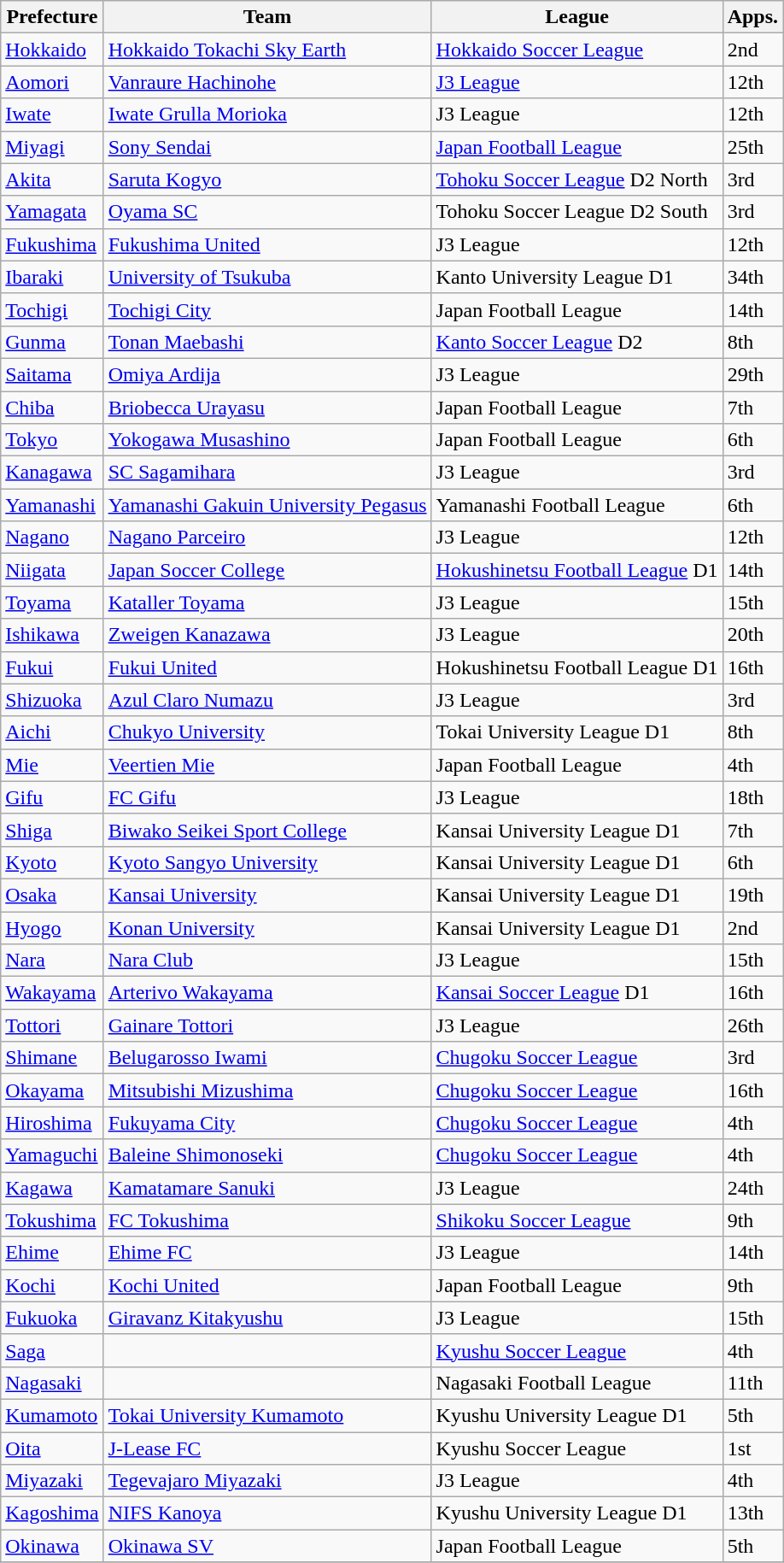<table class="wikitable sortable" style="text-align:left">
<tr>
<th>Prefecture</th>
<th>Team</th>
<th>League</th>
<th>Apps.</th>
</tr>
<tr>
<td><a href='#'>Hokkaido</a></td>
<td><a href='#'>Hokkaido Tokachi Sky Earth</a></td>
<td><a href='#'>Hokkaido Soccer League</a></td>
<td>2nd</td>
</tr>
<tr>
<td><a href='#'>Aomori</a></td>
<td><a href='#'>Vanraure Hachinohe</a></td>
<td><a href='#'>J3 League</a></td>
<td>12th</td>
</tr>
<tr>
<td><a href='#'>Iwate</a></td>
<td><a href='#'>Iwate Grulla Morioka</a></td>
<td>J3 League</td>
<td>12th</td>
</tr>
<tr>
<td><a href='#'>Miyagi</a></td>
<td><a href='#'>Sony Sendai</a></td>
<td><a href='#'>Japan Football League</a></td>
<td>25th</td>
</tr>
<tr>
<td><a href='#'>Akita</a></td>
<td><a href='#'>Saruta Kogyo</a></td>
<td><a href='#'>Tohoku Soccer League</a> D2 North</td>
<td>3rd</td>
</tr>
<tr>
<td><a href='#'>Yamagata</a></td>
<td><a href='#'>Oyama SC</a></td>
<td>Tohoku Soccer League D2 South</td>
<td>3rd</td>
</tr>
<tr>
<td><a href='#'>Fukushima</a></td>
<td><a href='#'>Fukushima United</a></td>
<td>J3 League</td>
<td>12th</td>
</tr>
<tr>
<td><a href='#'>Ibaraki</a></td>
<td><a href='#'>University of Tsukuba</a></td>
<td>Kanto University League D1</td>
<td>34th</td>
</tr>
<tr>
<td><a href='#'>Tochigi</a></td>
<td><a href='#'>Tochigi City</a></td>
<td>Japan Football League</td>
<td>14th</td>
</tr>
<tr>
<td><a href='#'>Gunma</a></td>
<td><a href='#'>Tonan Maebashi</a></td>
<td><a href='#'>Kanto Soccer League</a> D2</td>
<td>8th</td>
</tr>
<tr>
<td><a href='#'>Saitama</a></td>
<td><a href='#'>Omiya Ardija</a></td>
<td>J3 League</td>
<td>29th</td>
</tr>
<tr>
<td><a href='#'>Chiba</a></td>
<td><a href='#'>Briobecca Urayasu</a></td>
<td>Japan Football League</td>
<td>7th</td>
</tr>
<tr>
<td><a href='#'>Tokyo</a></td>
<td><a href='#'>Yokogawa Musashino</a></td>
<td>Japan Football League</td>
<td>6th</td>
</tr>
<tr>
<td><a href='#'>Kanagawa</a></td>
<td><a href='#'>SC Sagamihara</a></td>
<td>J3 League</td>
<td>3rd</td>
</tr>
<tr>
<td><a href='#'>Yamanashi</a></td>
<td><a href='#'>Yamanashi Gakuin University Pegasus</a></td>
<td>Yamanashi Football League</td>
<td>6th</td>
</tr>
<tr>
<td><a href='#'>Nagano</a></td>
<td><a href='#'>Nagano Parceiro</a></td>
<td>J3 League</td>
<td>12th</td>
</tr>
<tr>
<td><a href='#'>Niigata</a></td>
<td><a href='#'>Japan Soccer College</a></td>
<td><a href='#'>Hokushinetsu Football League</a> D1</td>
<td>14th</td>
</tr>
<tr>
<td><a href='#'>Toyama</a></td>
<td><a href='#'>Kataller Toyama</a></td>
<td>J3 League</td>
<td>15th</td>
</tr>
<tr>
<td><a href='#'>Ishikawa</a></td>
<td><a href='#'>Zweigen Kanazawa</a></td>
<td>J3 League</td>
<td>20th</td>
</tr>
<tr>
<td><a href='#'>Fukui</a></td>
<td><a href='#'>Fukui United</a></td>
<td>Hokushinetsu Football League D1</td>
<td>16th</td>
</tr>
<tr>
<td><a href='#'>Shizuoka</a></td>
<td><a href='#'>Azul Claro Numazu</a></td>
<td>J3 League</td>
<td>3rd</td>
</tr>
<tr>
<td><a href='#'>Aichi</a></td>
<td><a href='#'>Chukyo University</a></td>
<td>Tokai University League D1</td>
<td>8th</td>
</tr>
<tr>
<td><a href='#'>Mie</a></td>
<td><a href='#'>Veertien Mie</a></td>
<td>Japan Football League</td>
<td>4th</td>
</tr>
<tr>
<td><a href='#'>Gifu</a></td>
<td><a href='#'>FC Gifu</a></td>
<td>J3 League</td>
<td>18th</td>
</tr>
<tr>
<td><a href='#'>Shiga</a></td>
<td><a href='#'>Biwako Seikei Sport College</a></td>
<td>Kansai University League D1</td>
<td>7th</td>
</tr>
<tr>
<td><a href='#'>Kyoto</a></td>
<td><a href='#'>Kyoto Sangyo University</a></td>
<td>Kansai University League D1</td>
<td>6th</td>
</tr>
<tr>
<td><a href='#'>Osaka</a></td>
<td><a href='#'>Kansai University</a></td>
<td>Kansai University League D1</td>
<td>19th</td>
</tr>
<tr>
<td><a href='#'>Hyogo</a></td>
<td><a href='#'>Konan University</a></td>
<td>Kansai University League D1</td>
<td>2nd</td>
</tr>
<tr>
<td><a href='#'>Nara</a></td>
<td><a href='#'>Nara Club</a></td>
<td>J3 League</td>
<td>15th</td>
</tr>
<tr>
<td><a href='#'>Wakayama</a></td>
<td><a href='#'>Arterivo Wakayama</a></td>
<td><a href='#'>Kansai Soccer League</a> D1</td>
<td>16th</td>
</tr>
<tr>
<td><a href='#'>Tottori</a></td>
<td><a href='#'>Gainare Tottori</a></td>
<td>J3 League</td>
<td>26th</td>
</tr>
<tr>
<td><a href='#'>Shimane</a></td>
<td><a href='#'>Belugarosso Iwami</a></td>
<td><a href='#'>Chugoku Soccer League</a></td>
<td>3rd</td>
</tr>
<tr>
<td><a href='#'>Okayama</a></td>
<td><a href='#'>Mitsubishi Mizushima</a></td>
<td><a href='#'>Chugoku Soccer League</a></td>
<td>16th</td>
</tr>
<tr>
<td><a href='#'>Hiroshima</a></td>
<td><a href='#'>Fukuyama City</a></td>
<td><a href='#'>Chugoku Soccer League</a></td>
<td>4th</td>
</tr>
<tr>
<td><a href='#'>Yamaguchi</a></td>
<td><a href='#'>Baleine Shimonoseki</a></td>
<td><a href='#'>Chugoku Soccer League</a></td>
<td>4th</td>
</tr>
<tr>
<td><a href='#'>Kagawa</a></td>
<td><a href='#'>Kamatamare Sanuki</a></td>
<td>J3 League</td>
<td>24th</td>
</tr>
<tr>
<td><a href='#'>Tokushima</a></td>
<td><a href='#'>FC Tokushima</a></td>
<td><a href='#'>Shikoku Soccer League</a></td>
<td>9th</td>
</tr>
<tr>
<td><a href='#'>Ehime</a></td>
<td><a href='#'>Ehime FC</a></td>
<td>J3 League</td>
<td>14th</td>
</tr>
<tr>
<td><a href='#'>Kochi</a></td>
<td><a href='#'>Kochi United</a></td>
<td>Japan Football League</td>
<td>9th</td>
</tr>
<tr>
<td><a href='#'>Fukuoka</a></td>
<td><a href='#'>Giravanz Kitakyushu</a></td>
<td>J3 League</td>
<td>15th</td>
</tr>
<tr>
<td><a href='#'>Saga</a></td>
<td></td>
<td><a href='#'>Kyushu Soccer League</a></td>
<td>4th</td>
</tr>
<tr>
<td><a href='#'>Nagasaki</a></td>
<td></td>
<td>Nagasaki Football League</td>
<td>11th</td>
</tr>
<tr>
<td><a href='#'>Kumamoto</a></td>
<td><a href='#'>Tokai University Kumamoto</a></td>
<td>Kyushu University League D1</td>
<td>5th</td>
</tr>
<tr>
<td><a href='#'>Oita</a></td>
<td><a href='#'>J-Lease FC</a></td>
<td>Kyushu Soccer League</td>
<td>1st</td>
</tr>
<tr>
<td><a href='#'>Miyazaki</a></td>
<td><a href='#'>Tegevajaro Miyazaki</a></td>
<td>J3 League</td>
<td>4th</td>
</tr>
<tr>
<td><a href='#'>Kagoshima</a></td>
<td><a href='#'>NIFS Kanoya</a></td>
<td>Kyushu University League D1</td>
<td>13th</td>
</tr>
<tr>
<td><a href='#'>Okinawa</a></td>
<td><a href='#'>Okinawa SV</a></td>
<td>Japan Football League</td>
<td>5th</td>
</tr>
<tr>
</tr>
</table>
